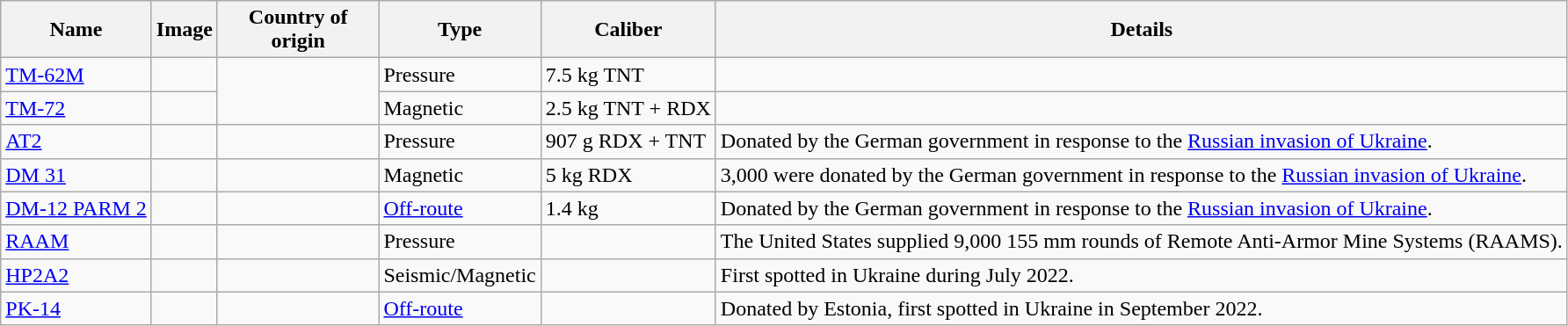<table class="wikitable sortable">
<tr>
<th>Name</th>
<th>Image</th>
<th style="width:115px;">Country of origin</th>
<th>Type</th>
<th>Caliber</th>
<th>Details</th>
</tr>
<tr>
<td><a href='#'>TM-62M</a></td>
<td></td>
<td rowspan="2"></td>
<td>Pressure</td>
<td>7.5 kg TNT</td>
<td></td>
</tr>
<tr>
<td><a href='#'>TM-72</a></td>
<td></td>
<td>Magnetic</td>
<td>2.5 kg TNT + RDX</td>
<td></td>
</tr>
<tr>
<td><a href='#'>AT2</a></td>
<td></td>
<td></td>
<td>Pressure</td>
<td>907 g RDX + TNT</td>
<td>Donated by the German government in response to the <a href='#'>Russian invasion of Ukraine</a>.</td>
</tr>
<tr>
<td><a href='#'>DM 31</a></td>
<td></td>
<td></td>
<td>Magnetic</td>
<td>5 kg RDX</td>
<td>3,000 were donated by the German government in response to the <a href='#'>Russian invasion of Ukraine</a>.</td>
</tr>
<tr>
<td><a href='#'>DM-12 PARM 2</a></td>
<td></td>
<td></td>
<td><a href='#'>Off-route</a></td>
<td>1.4 kg</td>
<td>Donated by the German government in response to the <a href='#'>Russian invasion of Ukraine</a>.</td>
</tr>
<tr>
<td><a href='#'>RAAM</a></td>
<td></td>
<td></td>
<td>Pressure</td>
<td></td>
<td>The United States supplied 9,000 155 mm rounds of Remote Anti-Armor Mine Systems (RAAMS).</td>
</tr>
<tr>
<td><a href='#'>HP2A2</a></td>
<td></td>
<td></td>
<td>Seismic/Magnetic</td>
<td></td>
<td>First spotted in Ukraine during July 2022.</td>
</tr>
<tr>
<td><a href='#'>PK-14</a></td>
<td></td>
<td></td>
<td><a href='#'>Off-route</a></td>
<td></td>
<td>Donated by Estonia, first spotted in Ukraine in September 2022.</td>
</tr>
</table>
